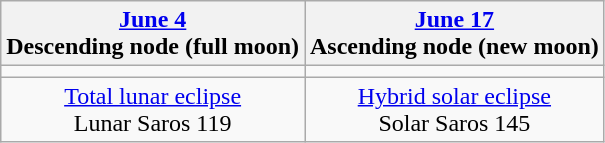<table class="wikitable">
<tr>
<th><a href='#'>June 4</a><br>Descending node (full moon)</th>
<th><a href='#'>June 17</a><br>Ascending node (new moon)</th>
</tr>
<tr>
<td></td>
<td></td>
</tr>
<tr align=center>
<td><a href='#'>Total lunar eclipse</a><br>Lunar Saros 119</td>
<td><a href='#'>Hybrid solar eclipse</a><br>Solar Saros 145</td>
</tr>
</table>
